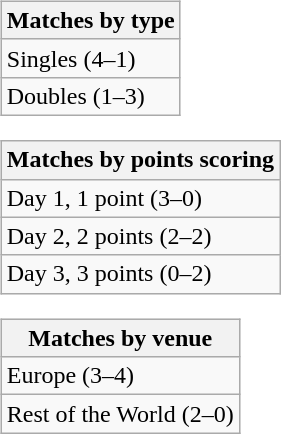<table>
<tr valign=top>
<td><br><table class=wikitable>
<tr>
<th>Matches by type</th>
</tr>
<tr>
<td>Singles (4–1)</td>
</tr>
<tr>
<td>Doubles (1–3)</td>
</tr>
</table>
<table class=wikitable>
<tr>
<th>Matches by points scoring</th>
</tr>
<tr>
<td>Day 1, 1 point (3–0)</td>
</tr>
<tr>
<td>Day 2, 2 points (2–2)</td>
</tr>
<tr>
<td>Day 3, 3 points (0–2)</td>
</tr>
</table>
<table class=wikitable>
<tr>
<th>Matches by venue</th>
</tr>
<tr>
<td>Europe (3–4)</td>
</tr>
<tr>
<td>Rest of the World (2–0)</td>
</tr>
</table>
</td>
</tr>
</table>
